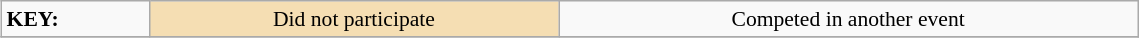<table class="wikitable" style="margin:0.5em; font-size:90%;position:relative;" width=60%>
<tr>
<td><strong>KEY:</strong></td>
<td bgcolor="wheat" align=center>Did not participate</td>
<td align=center>Competed in another event</td>
</tr>
<tr>
</tr>
</table>
